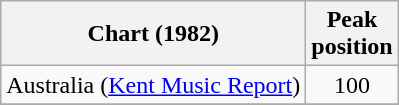<table class="wikitable sortable plainrowheaders">
<tr>
<th>Chart (1982)</th>
<th>Peak<br>position</th>
</tr>
<tr>
<td>Australia (<a href='#'>Kent Music Report</a>)</td>
<td style="text-align:center;">100</td>
</tr>
<tr>
</tr>
<tr>
</tr>
<tr>
</tr>
<tr>
</tr>
<tr>
</tr>
<tr>
</tr>
<tr>
</tr>
</table>
